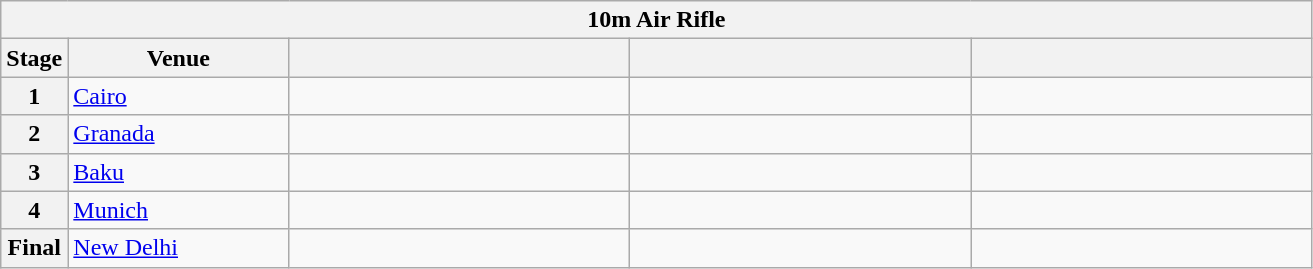<table class="wikitable">
<tr>
<th colspan="5">10m Air Rifle</th>
</tr>
<tr>
<th>Stage</th>
<th width=140>Venue</th>
<th width=220></th>
<th width=220></th>
<th width=220></th>
</tr>
<tr>
<th>1</th>
<td> <a href='#'>Cairo</a></td>
<td></td>
<td></td>
<td></td>
</tr>
<tr>
<th>2</th>
<td> <a href='#'>Granada</a></td>
<td></td>
<td></td>
<td></td>
</tr>
<tr>
<th>3</th>
<td> <a href='#'>Baku</a></td>
<td></td>
<td></td>
<td></td>
</tr>
<tr>
<th>4</th>
<td> <a href='#'>Munich</a></td>
<td></td>
<td></td>
<td></td>
</tr>
<tr>
<th>Final</th>
<td> <a href='#'>New Delhi</a></td>
<td></td>
<td></td>
<td></td>
</tr>
</table>
